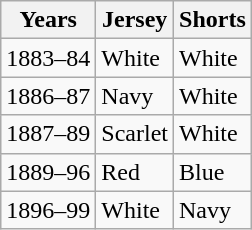<table class="wikitable">
<tr>
<th>Years</th>
<th>Jersey</th>
<th>Shorts</th>
</tr>
<tr>
<td>1883–84</td>
<td>White</td>
<td>White</td>
</tr>
<tr>
<td>1886–87</td>
<td>Navy</td>
<td>White</td>
</tr>
<tr>
<td>1887–89</td>
<td>Scarlet</td>
<td>White</td>
</tr>
<tr>
<td>1889–96</td>
<td>Red</td>
<td>Blue</td>
</tr>
<tr>
<td>1896–99</td>
<td>White</td>
<td>Navy</td>
</tr>
</table>
